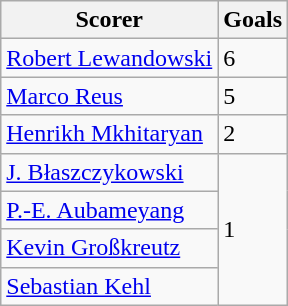<table class="wikitable">
<tr>
<th>Scorer</th>
<th>Goals</th>
</tr>
<tr>
<td> <a href='#'>Robert Lewandowski</a></td>
<td>6</td>
</tr>
<tr>
<td> <a href='#'>Marco Reus</a></td>
<td>5</td>
</tr>
<tr>
<td> <a href='#'>Henrikh Mkhitaryan</a></td>
<td>2</td>
</tr>
<tr>
<td> <a href='#'>J. Błaszczykowski</a></td>
<td rowspan=4>1</td>
</tr>
<tr>
<td> <a href='#'>P.-E. Aubameyang</a></td>
</tr>
<tr>
<td> <a href='#'>Kevin Großkreutz</a></td>
</tr>
<tr>
<td> <a href='#'>Sebastian Kehl</a></td>
</tr>
</table>
